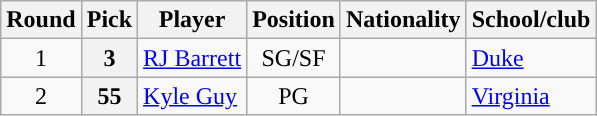<table class="wikitable">
<tr>
<th scope="col">Round</th>
<th scope="col">Pick</th>
<th scope="col">Player</th>
<th scope="col">Position</th>
<th scope="col">Nationality</th>
<th scope="col">School/club</th>
</tr>
<tr>
<td style="text-align:center;">1</td>
<th scope="row">3</th>
<td><a href='#'>RJ Barrett</a></td>
<td style="text-align:center;">SG/SF</td>
<td></td>
<td><a href='#'>Duke</a></td>
</tr>
<tr>
<td style="text-align:center;">2</td>
<th scope="row">55</th>
<td><a href='#'>Kyle Guy</a></td>
<td style="text-align:center;">PG</td>
<td></td>
<td><a href='#'>Virginia</a></td>
</tr>
</table>
